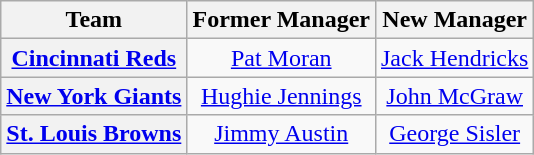<table class="wikitable plainrowheaders" style="text-align:center;">
<tr>
<th>Team</th>
<th>Former Manager</th>
<th>New Manager</th>
</tr>
<tr>
<th scope="row" style="text-align:center;"><a href='#'>Cincinnati Reds</a></th>
<td><a href='#'>Pat Moran</a></td>
<td><a href='#'>Jack Hendricks</a></td>
</tr>
<tr>
<th scope="row" style="text-align:center;"><a href='#'>New York Giants</a></th>
<td><a href='#'>Hughie Jennings</a></td>
<td><a href='#'>John McGraw</a></td>
</tr>
<tr>
<th scope="row" style="text-align:center;"><a href='#'>St. Louis Browns</a></th>
<td><a href='#'>Jimmy Austin</a></td>
<td><a href='#'>George Sisler</a></td>
</tr>
</table>
